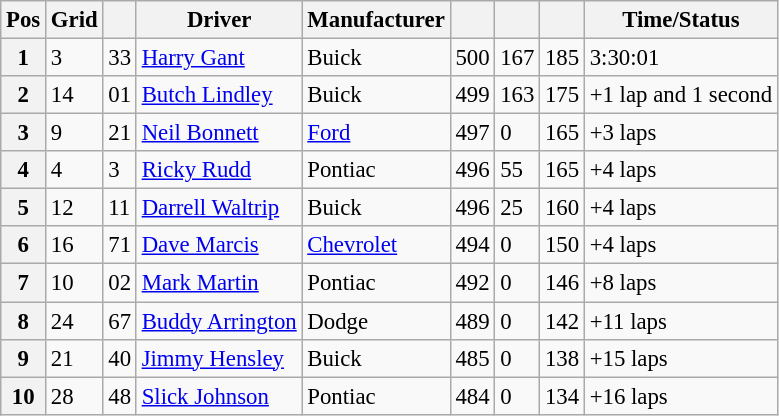<table class="sortable wikitable" style="font-size:95%">
<tr>
<th>Pos</th>
<th>Grid</th>
<th></th>
<th>Driver</th>
<th>Manufacturer</th>
<th></th>
<th></th>
<th></th>
<th>Time/Status</th>
</tr>
<tr>
<th>1</th>
<td>3</td>
<td>33</td>
<td><a href='#'>Harry Gant</a></td>
<td>Buick</td>
<td>500</td>
<td>167</td>
<td>185</td>
<td>3:30:01</td>
</tr>
<tr>
<th>2</th>
<td>14</td>
<td>01</td>
<td><a href='#'>Butch Lindley</a></td>
<td>Buick</td>
<td>499</td>
<td>163</td>
<td>175</td>
<td>+1 lap and 1 second</td>
</tr>
<tr>
<th>3</th>
<td>9</td>
<td>21</td>
<td><a href='#'>Neil Bonnett</a></td>
<td><a href='#'>Ford</a></td>
<td>497</td>
<td>0</td>
<td>165</td>
<td>+3 laps</td>
</tr>
<tr>
<th>4</th>
<td>4</td>
<td>3</td>
<td><a href='#'>Ricky Rudd</a></td>
<td>Pontiac</td>
<td>496</td>
<td>55</td>
<td>165</td>
<td>+4 laps</td>
</tr>
<tr>
<th>5</th>
<td>12</td>
<td>11</td>
<td><a href='#'>Darrell Waltrip</a></td>
<td>Buick</td>
<td>496</td>
<td>25</td>
<td>160</td>
<td>+4 laps</td>
</tr>
<tr>
<th>6</th>
<td>16</td>
<td>71</td>
<td><a href='#'>Dave Marcis</a></td>
<td><a href='#'>Chevrolet</a></td>
<td>494</td>
<td>0</td>
<td>150</td>
<td>+4 laps</td>
</tr>
<tr>
<th>7</th>
<td>10</td>
<td>02</td>
<td><a href='#'>Mark Martin</a></td>
<td>Pontiac</td>
<td>492</td>
<td>0</td>
<td>146</td>
<td>+8 laps</td>
</tr>
<tr>
<th>8</th>
<td>24</td>
<td>67</td>
<td><a href='#'>Buddy Arrington</a></td>
<td>Dodge</td>
<td>489</td>
<td>0</td>
<td>142</td>
<td>+11 laps</td>
</tr>
<tr>
<th>9</th>
<td>21</td>
<td>40</td>
<td><a href='#'>Jimmy Hensley</a></td>
<td>Buick</td>
<td>485</td>
<td>0</td>
<td>138</td>
<td>+15 laps</td>
</tr>
<tr>
<th>10</th>
<td>28</td>
<td>48</td>
<td><a href='#'>Slick Johnson</a></td>
<td>Pontiac</td>
<td>484</td>
<td>0</td>
<td>134</td>
<td>+16 laps</td>
</tr>
</table>
